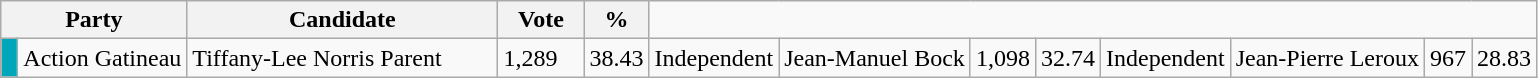<table class="wikitable">
<tr>
<th bgcolor="#DDDDFF" width="100px" colspan="2">Party</th>
<th bgcolor="#DDDDFF" width="200px">Candidate</th>
<th bgcolor="#DDDDFF" width="50px">Vote</th>
<th bgcolor="#DDDDFF" width="30px">%</th>
</tr>
<tr>
<td bgcolor=#00a7ba> </td>
<td>Action Gatineau</td>
<td>Tiffany-Lee Norris Parent</td>
<td>1,289</td>
<td>38.43<br></td>
<td>Independent</td>
<td>Jean-Manuel Bock</td>
<td>1,098</td>
<td>32.74<br></td>
<td>Independent</td>
<td>Jean-Pierre Leroux</td>
<td>967</td>
<td>28.83</td>
</tr>
</table>
